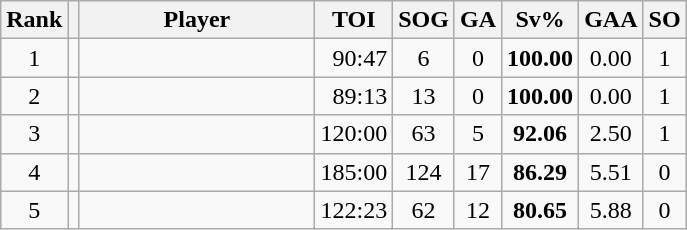<table class="wikitable sortable" style="text-align:center;">
<tr>
<th width=30>Rank</th>
<th></th>
<th width=150>Player</th>
<th width=20>TOI</th>
<th width=20>SOG</th>
<th width=20>GA</th>
<th width=20>Sv%</th>
<th width=20>GAA</th>
<th width=20>SO</th>
</tr>
<tr>
<td>1</td>
<td></td>
<td align=left></td>
<td align=right>90:47</td>
<td>6</td>
<td>0</td>
<td><strong>100.00</strong></td>
<td>0.00</td>
<td>1</td>
</tr>
<tr>
<td>2</td>
<td></td>
<td align=left></td>
<td align=right>89:13</td>
<td>13</td>
<td>0</td>
<td><strong>100.00</strong></td>
<td>0.00</td>
<td>1</td>
</tr>
<tr>
<td>3</td>
<td></td>
<td align=left></td>
<td align=right>120:00</td>
<td>63</td>
<td>5</td>
<td><strong>92.06</strong></td>
<td>2.50</td>
<td>1</td>
</tr>
<tr>
<td>4</td>
<td></td>
<td align=left></td>
<td align=right>185:00</td>
<td>124</td>
<td>17</td>
<td><strong>86.29</strong></td>
<td>5.51</td>
<td>0</td>
</tr>
<tr>
<td>5</td>
<td></td>
<td align=left></td>
<td align=right>122:23</td>
<td>62</td>
<td>12</td>
<td><strong>80.65</strong></td>
<td>5.88</td>
<td>0</td>
</tr>
</table>
